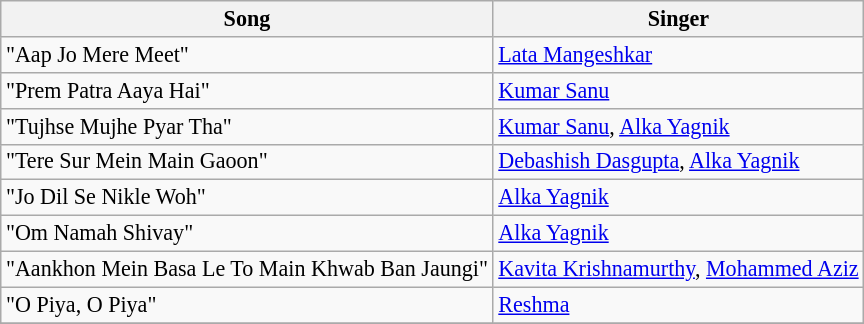<table class="wikitable" style="font-size:92%">
<tr>
<th>Song</th>
<th>Singer</th>
</tr>
<tr>
<td>"Aap Jo Mere Meet"</td>
<td><a href='#'>Lata Mangeshkar</a></td>
</tr>
<tr>
<td>"Prem Patra Aaya Hai"</td>
<td><a href='#'>Kumar Sanu</a></td>
</tr>
<tr>
<td>"Tujhse Mujhe Pyar Tha"</td>
<td><a href='#'>Kumar Sanu</a>, <a href='#'>Alka Yagnik</a></td>
</tr>
<tr>
<td>"Tere Sur Mein Main Gaoon"</td>
<td><a href='#'>Debashish Dasgupta</a>, <a href='#'>Alka Yagnik</a></td>
</tr>
<tr>
<td>"Jo Dil Se Nikle Woh"</td>
<td><a href='#'>Alka Yagnik</a></td>
</tr>
<tr>
<td>"Om Namah Shivay"</td>
<td><a href='#'>Alka Yagnik</a></td>
</tr>
<tr>
<td>"Aankhon Mein Basa Le To Main Khwab Ban Jaungi"</td>
<td><a href='#'>Kavita Krishnamurthy</a>, <a href='#'>Mohammed Aziz</a></td>
</tr>
<tr>
<td>"O Piya, O Piya"</td>
<td><a href='#'>Reshma</a></td>
</tr>
<tr>
</tr>
</table>
